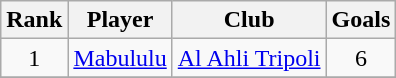<table class="wikitable sortable" style="text-align:center">
<tr>
<th>Rank</th>
<th>Player</th>
<th>Club</th>
<th>Goals</th>
</tr>
<tr>
<td>1</td>
<td align="left"> <a href='#'>Mabululu</a></td>
<td align="left"><a href='#'>Al Ahli Tripoli</a></td>
<td>6</td>
</tr>
<tr>
</tr>
</table>
